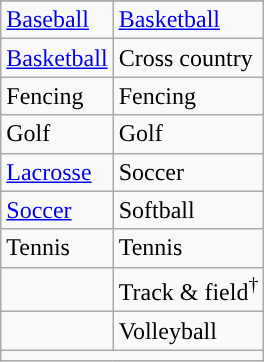<table class="wikitable" style= " ">
<tr>
</tr>
<tr>
<td><a href='#'>Baseball</a></td>
<td><a href='#'>Basketball</a></td>
</tr>
<tr>
<td><a href='#'>Basketball</a></td>
<td>Cross country</td>
</tr>
<tr>
<td>Fencing</td>
<td>Fencing</td>
</tr>
<tr>
<td>Golf</td>
<td>Golf</td>
</tr>
<tr>
<td><a href='#'>Lacrosse</a></td>
<td>Soccer</td>
</tr>
<tr>
<td><a href='#'>Soccer</a></td>
<td>Softball</td>
</tr>
<tr>
<td>Tennis</td>
<td>Tennis</td>
</tr>
<tr>
<td></td>
<td>Track & field<sup>†</sup></td>
</tr>
<tr>
<td></td>
<td>Volleyball</td>
</tr>
<tr>
<td colspan="2"></td>
</tr>
</table>
